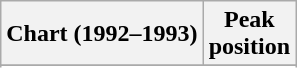<table class="wikitable sortable plainrowheaders" style="text-align:center">
<tr>
<th scope="col">Chart (1992–1993)</th>
<th scope="col">Peak<br> position</th>
</tr>
<tr>
</tr>
<tr>
</tr>
</table>
